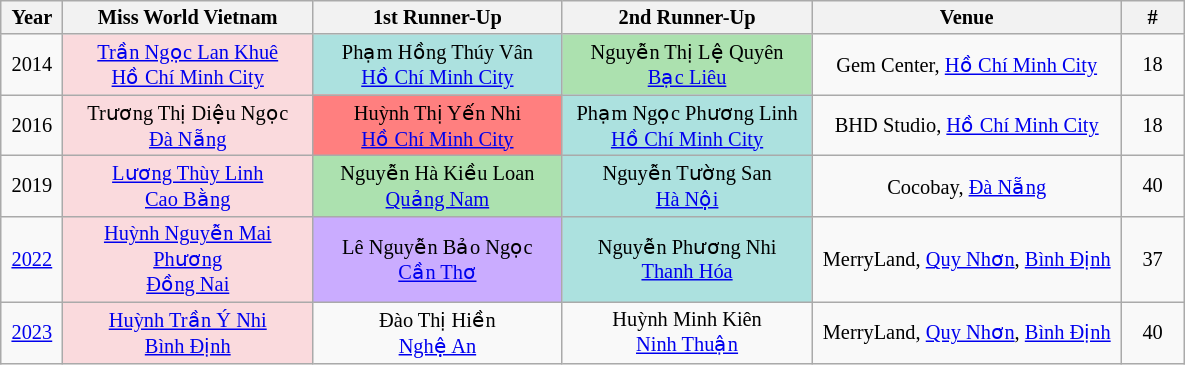<table class="wikitable" style="font-size: 85%; text-align:center;">
<tr>
<th width="035">Year</th>
<th width="160">Miss World Vietnam</th>
<th width="160">1st Runner-Up</th>
<th width="160">2nd Runner-Up</th>
<th width="200">Venue</th>
<th width="035">#</th>
</tr>
<tr>
<td>2014</td>
<td style="background-color:#FADADD;"><a href='#'>Trần Ngọc Lan Khuê</a><br><a href='#'>Hồ Chí Minh City</a></td>
<td style="background-color:#ACE1DF;">Phạm Hồng Thúy Vân<br><a href='#'>Hồ Chí Minh City</a></td>
<td style="background-color:#ACE1AF;">Nguyễn Thị Lệ Quyên<br><a href='#'>Bạc Liêu</a></td>
<td>Gem Center, <a href='#'>Hồ Chí Minh City</a></td>
<td>18</td>
</tr>
<tr>
<td>2016</td>
<td style="background-color:#FADADD;">Trương Thị Diệu Ngọc<br><a href='#'>Đà Nẵng</a></td>
<td style="background-color:#FF7F7F;">Huỳnh Thị Yến Nhi<br><a href='#'>Hồ Chí Minh City</a></td>
<td style="background-color:#ACE1DF;">Phạm Ngọc Phương Linh<br><a href='#'>Hồ Chí Minh City</a></td>
<td>BHD Studio, <a href='#'>Hồ Chí Minh City</a></td>
<td>18</td>
</tr>
<tr>
<td>2019</td>
<td style="background-color:#FADADD;"><a href='#'>Lương Thùy Linh</a><br><a href='#'>Cao Bằng</a></td>
<td style="background-color:#ACE1AF;">Nguyễn Hà Kiều Loan<br><a href='#'>Quảng Nam</a></td>
<td style="background-color:#ACE1DF;">Nguyễn Tường San<br><a href='#'>Hà Nội</a></td>
<td>Cocobay, <a href='#'>Đà Nẵng</a></td>
<td>40</td>
</tr>
<tr>
<td><a href='#'>2022</a></td>
<td style="background-color:#FADADD;"><a href='#'>Huỳnh Nguyễn Mai Phương</a><br><a href='#'>Đồng Nai</a></td>
<td style="background-color:#caacff;">Lê Nguyễn Bảo Ngọc<br><a href='#'>Cần Thơ</a></td>
<td style="background-color:#ACE1DF;">Nguyễn Phương Nhi<br><a href='#'>Thanh Hóa</a></td>
<td>MerryLand, <a href='#'>Quy Nhơn</a>, <a href='#'>Bình Định</a></td>
<td>37</td>
</tr>
<tr>
<td><a href='#'>2023</a></td>
<td style="background-color:#FADADD;"><a href='#'>Huỳnh Trần Ý Nhi</a><br><a href='#'>Bình Định</a></td>
<td>Đào Thị Hiền<br><a href='#'>Nghệ An</a></td>
<td>Huỳnh Minh Kiên<br><a href='#'>Ninh Thuận</a></td>
<td>MerryLand, <a href='#'>Quy Nhơn</a>, <a href='#'>Bình Định</a></td>
<td>40</td>
</tr>
</table>
